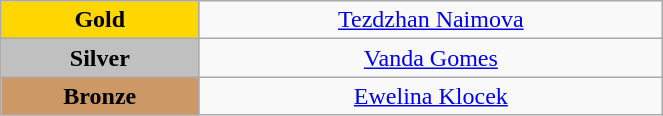<table class="wikitable" style="text-align:center; " width="35%">
<tr>
<td bgcolor="gold"><strong>Gold</strong></td>
<td><a href='#'>Tezdzhan Naimova</a><br>  <small><em></em></small></td>
</tr>
<tr>
<td bgcolor="silver"><strong>Silver</strong></td>
<td><a href='#'>Vanda Gomes</a><br>  <small><em></em></small></td>
</tr>
<tr>
<td bgcolor="CC9966"><strong>Bronze</strong></td>
<td><a href='#'>Ewelina Klocek</a><br>  <small><em></em></small></td>
</tr>
</table>
